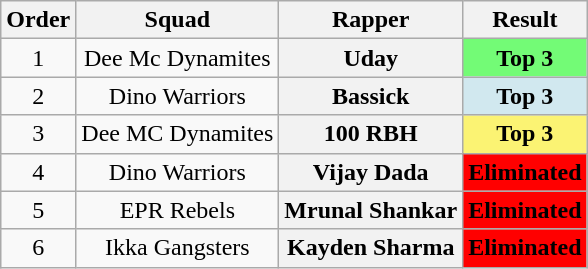<table class="wikitable" style="text-align:center">
<tr>
<th>Order</th>
<th>Squad</th>
<th>Rapper</th>
<th>Result</th>
</tr>
<tr>
<td>1</td>
<td>Dee Mc Dynamites</td>
<th>Uday</th>
<td bgcolor="#73FB76"><strong>Top 3</strong></td>
</tr>
<tr>
<td>2</td>
<td>Dino Warriors</td>
<th>Bassick</th>
<td bgcolor="#D1E8EF"><strong>Top 3</strong></td>
</tr>
<tr>
<td>3</td>
<td>Dee MC Dynamites</td>
<th>100 RBH</th>
<td bgcolor="#fbf373"><strong>Top 3</strong></td>
</tr>
<tr>
<td>4</td>
<td>Dino Warriors</td>
<th>Vijay Dada</th>
<td bgcolor="red"><strong>Eliminated</strong></td>
</tr>
<tr>
<td>5</td>
<td>EPR Rebels</td>
<th>Mrunal Shankar</th>
<td bgcolor="red"><strong>Eliminated</strong></td>
</tr>
<tr>
<td>6</td>
<td>Ikka Gangsters</td>
<th>Kayden Sharma</th>
<td bgcolor="red"><strong>Eliminated</strong></td>
</tr>
</table>
